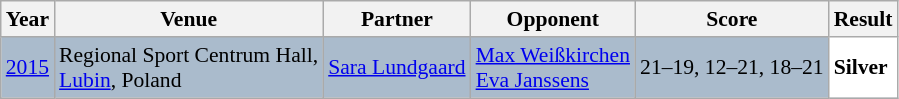<table class="sortable wikitable" style="font-size: 90%;">
<tr>
<th>Year</th>
<th>Venue</th>
<th>Partner</th>
<th>Opponent</th>
<th>Score</th>
<th>Result</th>
</tr>
<tr style="background:#AABBCC">
<td align="center"><a href='#'>2015</a></td>
<td align="left">Regional Sport Centrum Hall,<br><a href='#'>Lubin</a>, Poland</td>
<td align="left"> <a href='#'>Sara Lundgaard</a></td>
<td align="left"> <a href='#'>Max Weißkirchen</a><br> <a href='#'>Eva Janssens</a></td>
<td align="left">21–19, 12–21, 18–21</td>
<td style="text-align:left; background:white"> <strong>Silver</strong></td>
</tr>
</table>
